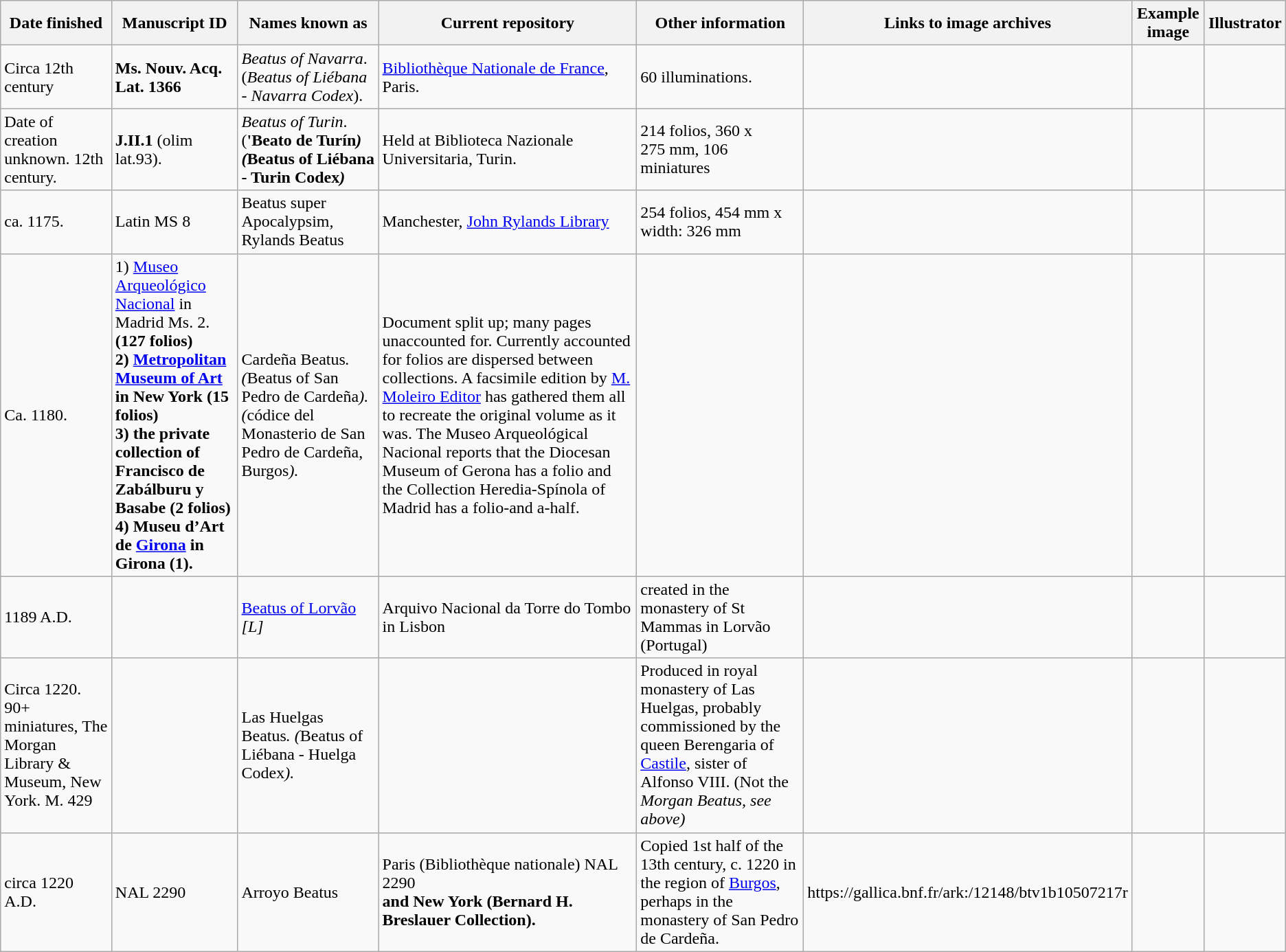<table class="wikitable">
<tr>
<th>Date finished</th>
<th>Manuscript ID</th>
<th>Names known as</th>
<th>Current repository</th>
<th>Other information</th>
<th>Links to image archives</th>
<th>Example image</th>
<th>Illustrator</th>
</tr>
<tr>
<td>Circa 12th century</td>
<td><strong>Ms. Nouv. Acq. Lat. 1366</strong></td>
<td><em>Beatus of Navarra</em>.<br>(<em>Beatus of Liébana - Navarra Codex</em>).</td>
<td><a href='#'>Bibliothèque Nationale de France</a>, Paris.</td>
<td>60 illuminations.</td>
<td></td>
<td></td>
<td></td>
</tr>
<tr>
<td>Date of creation unknown. 12th century.</td>
<td><strong>J.II.1</strong> (olim lat.93).</td>
<td><em>Beatus of Turin</em>. (<strong>'Beato de Turín<em>) (</em>Beatus of Liébana - Turin Codex<em>)</td>
<td>Held at Biblioteca Nazionale Universitaria, Turin.</td>
<td>214 folios, 360 x 275 mm, 106 miniatures</td>
<td></td>
<td></td>
<td></td>
</tr>
<tr>
<td>ca. 1175.</td>
<td>Latin </strong>MS 8<strong></td>
<td></em>Beatus super Apocalypsim<em>,  </em>Rylands Beatus<em></td>
<td>Manchester, <a href='#'>John Rylands Library</a></td>
<td>254 folios, 454 mm x width: 326 mm</td>
<td></td>
<td></td>
<td></td>
</tr>
<tr>
<td>Ca. 1180.</td>
<td>1) <a href='#'>Museo Arqueológico Nacional</a> in Madrid </strong>Ms. 2.<strong> (127 folios)<br>2) <a href='#'>Metropolitan Museum of Art</a> in New York (15 folios)<br>3) the private collection of Francisco de Zabálburu y Basabe (2 folios)<br>4) Museu d’Art de <a href='#'>Girona</a> in Girona (1).</td>
<td></em>Cardeña Beatus<em>. (</em>Beatus of San Pedro de Cardeña<em>). (</em>códice del Monasterio de San Pedro de Cardeña, Burgos<em>).</td>
<td>Document split up; many pages unaccounted for. Currently accounted for folios are dispersed between collections. A facsimile edition by <a href='#'>M. Moleiro Editor</a> has gathered them all to recreate the original volume as it was. The Museo Arqueológical Nacional reports that the Diocesan Museum of Gerona has a folio and the Collection Heredia-Spínola of Madrid has a folio-and a-half.</td>
<td></td>
<td></td>
<td></td>
<td></td>
</tr>
<tr>
<td>1189 A.D.</td>
<td></td>
<td></em><a href='#'>Beatus of Lorvão</a><em> [L]</td>
<td>Arquivo Nacional da Torre do Tombo in Lisbon</td>
<td>created in the monastery of St Mammas in Lorvão (Portugal)</td>
<td></td>
<td></td>
<td></td>
</tr>
<tr>
<td>Circa 1220. 90+ miniatures, The Morgan Library & Museum, New York. </strong>M. 429<strong></td>
<td></td>
<td></em>Las Huelgas Beatus<em>. (</em>Beatus of Liébana - Huelga Codex<em>).</td>
<td></td>
<td>Produced in royal monastery of Las Huelgas, probably commissioned by the queen Berengaria of <a href='#'>Castile</a>, sister of Alfonso VIII. (Not </em>the<em> Morgan Beatus, see above)</td>
<td></td>
<td></td>
<td></td>
</tr>
<tr>
<td>circa 1220 A.D.</td>
<td></strong>NAL 2290<strong></td>
<td></em>Arroyo Beatus<em></td>
<td>Paris (Bibliothèque nationale) </strong>NAL 2290<strong><br>and New York (Bernard H. Breslauer Collection).</td>
<td>Copied 1st half of the 13th century, c. 1220 in the region of <a href='#'>Burgos</a>, perhaps in the monastery of San Pedro de Cardeña.</td>
<td>https://gallica.bnf.fr/ark:/12148/btv1b10507217r</td>
<td></td>
<td></td>
</tr>
</table>
